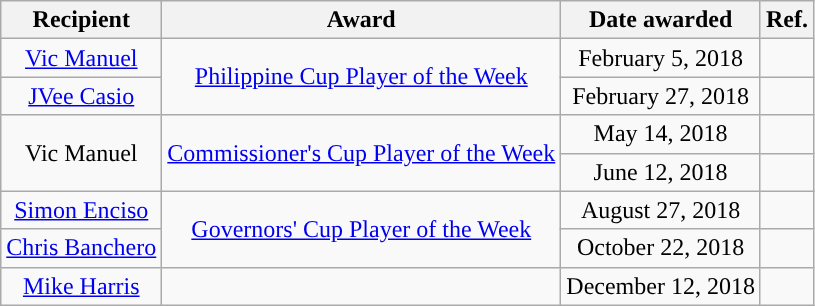<table class="wikitable sortable sortable" style="text-align: center">
<tr>
<th>Recipient</th>
<th>Award</th>
<th>Date awarded</th>
<th>Ref.</th>
</tr>
<tr>
<td><a href='#'>Vic Manuel</a></td>
<td rowspan=2><a href='#'>Philippine Cup Player of the Week</a></td>
<td>February 5, 2018</td>
<td align=center></td>
</tr>
<tr>
<td><a href='#'>JVee Casio</a></td>
<td>February 27, 2018</td>
<td align=center></td>
</tr>
<tr>
<td rowspan=2>Vic Manuel</td>
<td rowspan=2><a href='#'>Commissioner's Cup Player of the Week</a></td>
<td>May 14, 2018</td>
<td align=center></td>
</tr>
<tr>
<td>June 12, 2018</td>
<td align=center></td>
</tr>
<tr>
<td><a href='#'>Simon Enciso</a></td>
<td rowspan=2><a href='#'>Governors' Cup Player of the Week</a></td>
<td>August 27, 2018</td>
<td align=center></td>
</tr>
<tr>
<td><a href='#'>Chris Banchero</a></td>
<td>October 22, 2018</td>
<td align=center></td>
</tr>
<tr>
<td><a href='#'>Mike Harris</a></td>
<td></td>
<td>December 12, 2018</td>
<td></td>
</tr>
</table>
